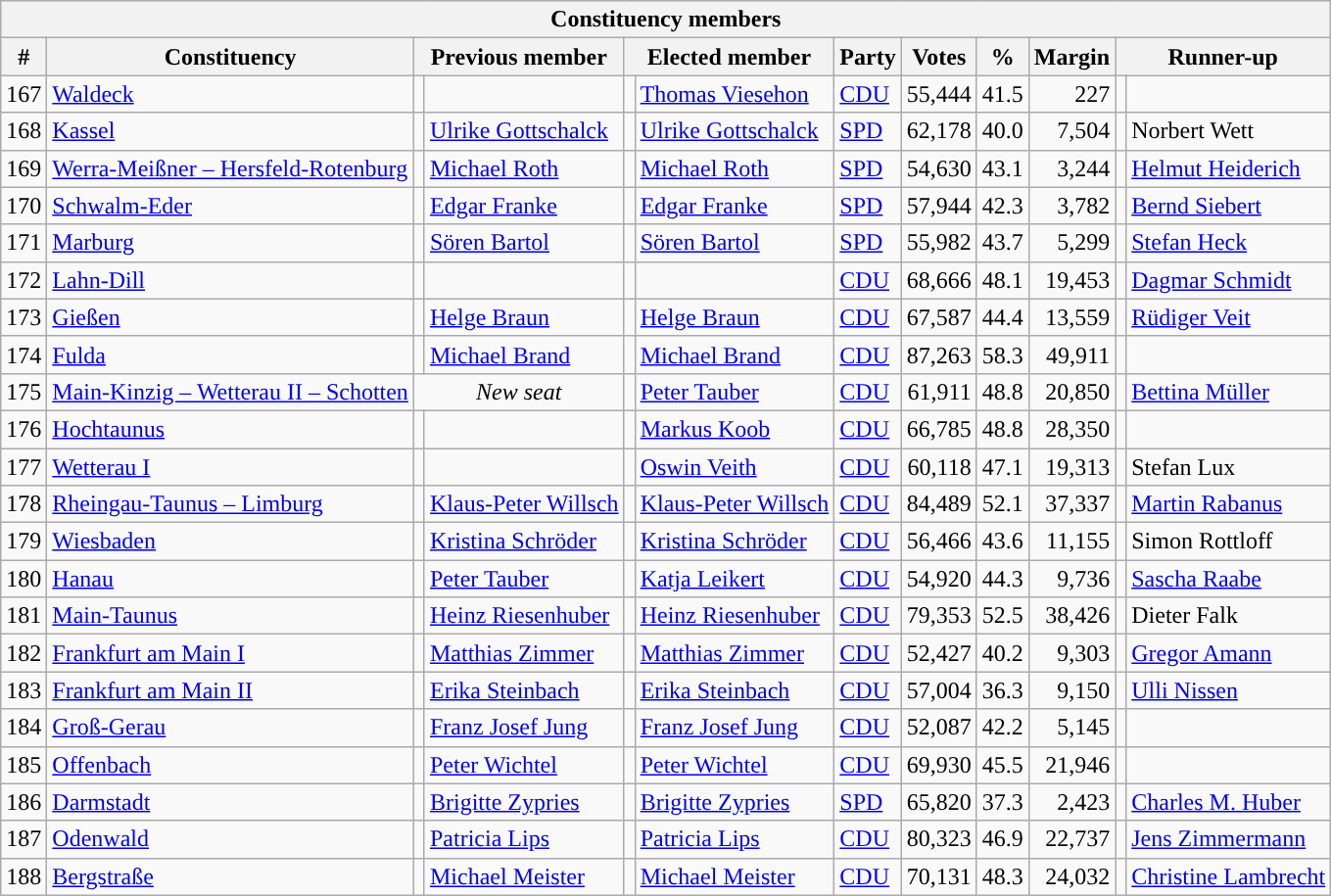<table class="wikitable sortable" style="text-align:right">
<tr>
<th colspan="12">Constituency members</th>
</tr>
<tr>
<th>#</th>
<th>Constituency</th>
<th colspan="2">Previous member</th>
<th colspan="2">Elected member</th>
<th>Party</th>
<th>Votes</th>
<th>%</th>
<th>Margin</th>
<th colspan="2">Runner-up</th>
</tr>
<tr>
<td>167</td>
<td align=left><a href='#'>Waldeck</a></td>
<td bgcolor=></td>
<td align=left></td>
<td></td>
<td align=left><a href='#'>Thomas Viesehon</a></td>
<td align="left"><a href='#'>CDU</a></td>
<td>55,444</td>
<td>41.5</td>
<td>227</td>
<td bgcolor=></td>
<td align=left></td>
</tr>
<tr>
<td>168</td>
<td align=left><a href='#'>Kassel</a></td>
<td bgcolor=></td>
<td align=left><a href='#'>Ulrike Gottschalck</a></td>
<td></td>
<td align=left><a href='#'>Ulrike Gottschalck</a></td>
<td align="left"><a href='#'>SPD</a></td>
<td>62,178</td>
<td>40.0</td>
<td>7,504</td>
<td bgcolor=></td>
<td align=left>Norbert Wett</td>
</tr>
<tr>
<td>169</td>
<td align=left><a href='#'>Werra-Meißner – Hersfeld-Rotenburg</a></td>
<td bgcolor=></td>
<td align=left><a href='#'>Michael Roth</a></td>
<td bgcolor=></td>
<td align=left><a href='#'>Michael Roth</a></td>
<td align=left><a href='#'>SPD</a></td>
<td>54,630</td>
<td>43.1</td>
<td>3,244</td>
<td bgcolor=></td>
<td align=left><a href='#'>Helmut Heiderich</a></td>
</tr>
<tr>
<td>170</td>
<td align=left><a href='#'>Schwalm-Eder</a></td>
<td bgcolor=></td>
<td align=left><a href='#'>Edgar Franke</a></td>
<td bgcolor=></td>
<td align=left><a href='#'>Edgar Franke</a></td>
<td align=left><a href='#'>SPD</a></td>
<td>57,944</td>
<td>42.3</td>
<td>3,782</td>
<td bgcolor=></td>
<td align=left><a href='#'>Bernd Siebert</a></td>
</tr>
<tr>
<td>171</td>
<td align=left><a href='#'>Marburg</a></td>
<td bgcolor=></td>
<td align=left><a href='#'>Sören Bartol</a></td>
<td bgcolor=></td>
<td align=left><a href='#'>Sören Bartol</a></td>
<td align=left><a href='#'>SPD</a></td>
<td>55,982</td>
<td>43.7</td>
<td>5,299</td>
<td bgcolor=></td>
<td align=left><a href='#'>Stefan Heck</a></td>
</tr>
<tr>
<td>172</td>
<td align=left><a href='#'>Lahn-Dill</a></td>
<td bgcolor=></td>
<td align=left></td>
<td></td>
<td align=left></td>
<td align="left"><a href='#'>CDU</a></td>
<td>68,666</td>
<td>48.1</td>
<td>19,453</td>
<td bgcolor=></td>
<td align=left><a href='#'>Dagmar Schmidt</a></td>
</tr>
<tr>
<td>173</td>
<td align=left><a href='#'>Gießen</a></td>
<td bgcolor=></td>
<td align=left><a href='#'>Helge Braun</a></td>
<td bgcolor=></td>
<td align=left><a href='#'>Helge Braun</a></td>
<td align=left><a href='#'>CDU</a></td>
<td>67,587</td>
<td>44.4</td>
<td>13,559</td>
<td bgcolor=></td>
<td align=left><a href='#'>Rüdiger Veit</a></td>
</tr>
<tr>
<td>174</td>
<td align=left><a href='#'>Fulda</a></td>
<td bgcolor=></td>
<td align=left><a href='#'>Michael Brand</a></td>
<td bgcolor=></td>
<td align=left><a href='#'>Michael Brand</a></td>
<td align=left><a href='#'>CDU</a></td>
<td>87,263</td>
<td>58.3</td>
<td>49,911</td>
<td bgcolor=></td>
<td align=left></td>
</tr>
<tr>
<td>175</td>
<td align=left><a href='#'>Main-Kinzig – Wetterau II – Schotten</a></td>
<td align=center colspan=2><em>New seat</em></td>
<td bgcolor=></td>
<td align=left><a href='#'>Peter Tauber</a></td>
<td align=left><a href='#'>CDU</a></td>
<td>61,911</td>
<td>48.8</td>
<td>20,850</td>
<td bgcolor=></td>
<td align=left><a href='#'>Bettina Müller</a></td>
</tr>
<tr>
<td>176</td>
<td align=left><a href='#'>Hochtaunus</a></td>
<td bgcolor=></td>
<td align=left></td>
<td></td>
<td align=left><a href='#'>Markus Koob</a></td>
<td align=left><a href='#'>CDU</a></td>
<td>66,785</td>
<td>48.8</td>
<td>28,350</td>
<td bgcolor=></td>
<td align=left></td>
</tr>
<tr>
<td>177</td>
<td align=left><a href='#'>Wetterau I</a></td>
<td bgcolor=></td>
<td align=left></td>
<td></td>
<td align=left><a href='#'>Oswin Veith</a></td>
<td align=left><a href='#'>CDU</a></td>
<td>60,118</td>
<td>47.1</td>
<td>19,313</td>
<td bgcolor=></td>
<td align=left>Stefan Lux</td>
</tr>
<tr>
<td>178</td>
<td align=left><a href='#'>Rheingau-Taunus – Limburg</a></td>
<td bgcolor=></td>
<td align=left><a href='#'>Klaus-Peter Willsch</a></td>
<td bgcolor=></td>
<td align=left><a href='#'>Klaus-Peter Willsch</a></td>
<td align=left><a href='#'>CDU</a></td>
<td>84,489</td>
<td>52.1</td>
<td>37,337</td>
<td bgcolor=></td>
<td align=left><a href='#'>Martin Rabanus</a></td>
</tr>
<tr>
<td>179</td>
<td align=left><a href='#'>Wiesbaden</a></td>
<td bgcolor=></td>
<td align=left><a href='#'>Kristina Schröder</a></td>
<td bgcolor=></td>
<td align=left><a href='#'>Kristina Schröder</a></td>
<td align=left><a href='#'>CDU</a></td>
<td>56,466</td>
<td>43.6</td>
<td>11,155</td>
<td bgcolor=></td>
<td align=left>Simon Rottloff</td>
</tr>
<tr>
<td>180</td>
<td align=left><a href='#'>Hanau</a></td>
<td bgcolor=></td>
<td align=left><a href='#'>Peter Tauber</a></td>
<td bgcolor=></td>
<td align=left><a href='#'>Katja Leikert</a></td>
<td align=left><a href='#'>CDU</a></td>
<td>54,920</td>
<td>44.3</td>
<td>9,736</td>
<td bgcolor=></td>
<td align=left><a href='#'>Sascha Raabe</a></td>
</tr>
<tr>
<td>181</td>
<td align=left><a href='#'>Main-Taunus</a></td>
<td bgcolor=></td>
<td align=left><a href='#'>Heinz Riesenhuber</a></td>
<td bgcolor=></td>
<td align=left><a href='#'>Heinz Riesenhuber</a></td>
<td align=left><a href='#'>CDU</a></td>
<td>79,353</td>
<td>52.5</td>
<td>38,426</td>
<td bgcolor=></td>
<td align=left>Dieter Falk</td>
</tr>
<tr>
<td>182</td>
<td align=left><a href='#'>Frankfurt am Main I</a></td>
<td bgcolor=></td>
<td align=left><a href='#'>Matthias Zimmer</a></td>
<td bgcolor=></td>
<td align=left><a href='#'>Matthias Zimmer</a></td>
<td align=left><a href='#'>CDU</a></td>
<td>52,427</td>
<td>40.2</td>
<td>9,303</td>
<td bgcolor=></td>
<td align=left><a href='#'>Gregor Amann</a></td>
</tr>
<tr>
<td>183</td>
<td align=left><a href='#'>Frankfurt am Main II</a></td>
<td bgcolor=></td>
<td align=left><a href='#'>Erika Steinbach</a></td>
<td bgcolor=></td>
<td align=left><a href='#'>Erika Steinbach</a></td>
<td align=left><a href='#'>CDU</a></td>
<td>57,004</td>
<td>36.3</td>
<td>9,150</td>
<td bgcolor=></td>
<td align=left><a href='#'>Ulli Nissen</a></td>
</tr>
<tr>
<td>184</td>
<td align=left><a href='#'>Groß-Gerau</a></td>
<td bgcolor=></td>
<td align=left><a href='#'>Franz Josef Jung</a></td>
<td bgcolor=></td>
<td align=left><a href='#'>Franz Josef Jung</a></td>
<td align=left><a href='#'>CDU</a></td>
<td>52,087</td>
<td>42.2</td>
<td>5,145</td>
<td bgcolor=></td>
<td align=left></td>
</tr>
<tr>
<td>185</td>
<td align=left><a href='#'>Offenbach</a></td>
<td bgcolor=></td>
<td align=left><a href='#'>Peter Wichtel</a></td>
<td></td>
<td align=left><a href='#'>Peter Wichtel</a></td>
<td align="left"><a href='#'>CDU</a></td>
<td>69,930</td>
<td>45.5</td>
<td>21,946</td>
<td bgcolor=></td>
<td align=left></td>
</tr>
<tr>
<td>186</td>
<td align=left><a href='#'>Darmstadt</a></td>
<td bgcolor=></td>
<td align=left><a href='#'>Brigitte Zypries</a></td>
<td bgcolor=></td>
<td align=left><a href='#'>Brigitte Zypries</a></td>
<td align=left><a href='#'>SPD</a></td>
<td>65,820</td>
<td>37.3</td>
<td>2,423</td>
<td bgcolor=></td>
<td align=left><a href='#'>Charles M. Huber</a></td>
</tr>
<tr>
<td>187</td>
<td align=left><a href='#'>Odenwald</a></td>
<td bgcolor=></td>
<td align=left><a href='#'>Patricia Lips</a></td>
<td bgcolor=></td>
<td align=left><a href='#'>Patricia Lips</a></td>
<td align=left><a href='#'>CDU</a></td>
<td>80,323</td>
<td>46.9</td>
<td>22,737</td>
<td bgcolor=></td>
<td align=left><a href='#'>Jens Zimmermann</a></td>
</tr>
<tr>
<td>188</td>
<td align=left><a href='#'>Bergstraße</a></td>
<td bgcolor=></td>
<td align=left><a href='#'>Michael Meister</a></td>
<td bgcolor=></td>
<td align=left><a href='#'>Michael Meister</a></td>
<td align=left><a href='#'>CDU</a></td>
<td>70,131</td>
<td>48.3</td>
<td>24,032</td>
<td bgcolor=></td>
<td align=left><a href='#'>Christine Lambrecht</a></td>
</tr>
</table>
